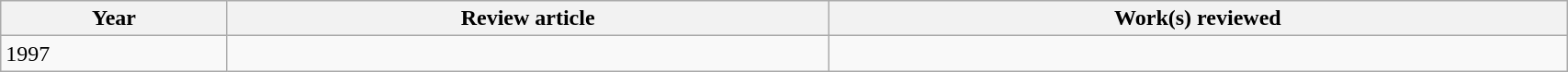<table class='wikitable sortable' width='90%'>
<tr>
<th>Year</th>
<th class='unsortable'>Review article</th>
<th class='unsortable'>Work(s) reviewed</th>
</tr>
<tr>
<td>1997</td>
<td></td>
<td></td>
</tr>
</table>
